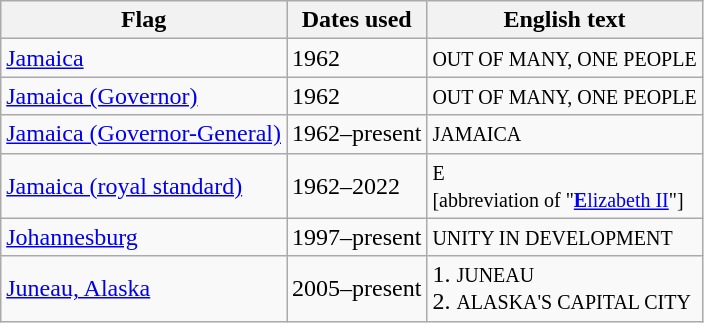<table class="wikitable sortable">
<tr>
<th>Flag</th>
<th>Dates used</th>
<th>English text</th>
</tr>
<tr>
<td> <a href='#'>Jamaica</a></td>
<td>1962</td>
<td><small>OUT OF MANY, ONE PEOPLE</small></td>
</tr>
<tr>
<td> <a href='#'>Jamaica (Governor)</a></td>
<td>1962</td>
<td><small>OUT OF MANY, ONE PEOPLE</small></td>
</tr>
<tr>
<td> <a href='#'>Jamaica (Governor-General)</a></td>
<td>1962–present</td>
<td><small>JAMAICA</small></td>
</tr>
<tr>
<td> <a href='#'>Jamaica (royal standard)</a></td>
<td>1962–2022</td>
<td><small>E<br>[abbreviation of "<a href='#'><strong>E</strong>lizabeth II</a>"]</small></td>
</tr>
<tr>
<td> <a href='#'>Johannesburg</a></td>
<td>1997–present</td>
<td><small>UNITY IN DEVELOPMENT</small></td>
</tr>
<tr>
<td> <a href='#'>Juneau, Alaska</a></td>
<td>2005–present</td>
<td>1. <small>JUNEAU</small><br>2. <small>ALASKA'S CAPITAL CITY</small></td>
</tr>
</table>
